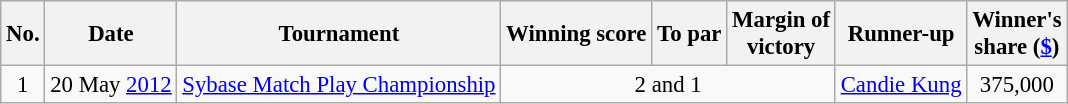<table class="wikitable" style="font-size:95%;">
<tr>
<th>No.</th>
<th>Date</th>
<th>Tournament</th>
<th>Winning score</th>
<th>To par</th>
<th>Margin of<br>victory</th>
<th>Runner-up</th>
<th>Winner's<br>share (<a href='#'>$</a>)</th>
</tr>
<tr>
<td align=center>1</td>
<td align=right>20 May <a href='#'>2012</a></td>
<td><a href='#'>Sybase Match Play Championship</a></td>
<td colspan=3 align=center>2 and 1</td>
<td> <a href='#'>Candie Kung</a></td>
<td align=center>375,000</td>
</tr>
</table>
